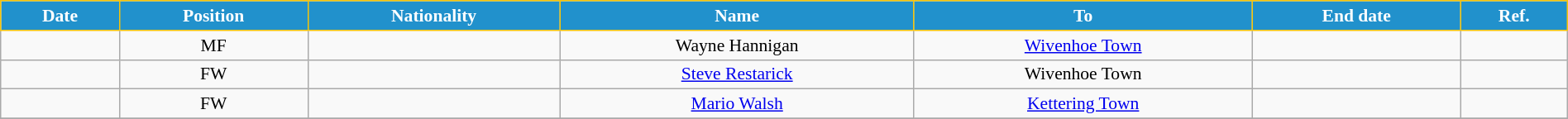<table class="wikitable" style="text-align:center; font-size:90%; width:100%;">
<tr>
<th style="background:#2191CC; color:white; border:1px solid #F7C408; text-align:center;">Date</th>
<th style="background:#2191CC; color:white; border:1px solid #F7C408; text-align:center;">Position</th>
<th style="background:#2191CC; color:white; border:1px solid #F7C408; text-align:center;">Nationality</th>
<th style="background:#2191CC; color:white; border:1px solid #F7C408; text-align:center;">Name</th>
<th style="background:#2191CC; color:white; border:1px solid #F7C408; text-align:center;">To</th>
<th style="background:#2191CC; color:white; border:1px solid #F7C408; text-align:center;">End date</th>
<th style="background:#2191CC; color:white; border:1px solid #F7C408; text-align:center;">Ref.</th>
</tr>
<tr>
<td></td>
<td>MF</td>
<td></td>
<td>Wayne Hannigan</td>
<td> <a href='#'>Wivenhoe Town</a></td>
<td></td>
<td></td>
</tr>
<tr>
<td></td>
<td>FW</td>
<td></td>
<td><a href='#'>Steve Restarick</a></td>
<td> Wivenhoe Town</td>
<td></td>
<td></td>
</tr>
<tr>
<td></td>
<td>FW</td>
<td></td>
<td><a href='#'>Mario Walsh</a></td>
<td> <a href='#'>Kettering Town</a></td>
<td></td>
<td></td>
</tr>
<tr>
</tr>
</table>
